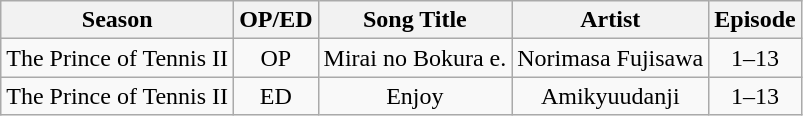<table class="wikitable plainrowheaders" style=" text-align: center;">
<tr>
<th>Season</th>
<th>OP/ED</th>
<th>Song Title</th>
<th>Artist</th>
<th>Episode</th>
</tr>
<tr>
<td>The Prince of Tennis II</td>
<td>OP</td>
<td>Mirai no Bokura e.</td>
<td>Norimasa Fujisawa</td>
<td>1–13</td>
</tr>
<tr>
<td>The Prince of Tennis II</td>
<td>ED</td>
<td>Enjoy</td>
<td>Amikyuudanji</td>
<td>1–13</td>
</tr>
</table>
